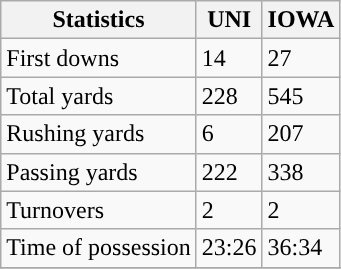<table class="wikitable">
<tr>
<th>Statistics</th>
<th>UNI</th>
<th>IOWA</th>
</tr>
<tr>
<td>First downs</td>
<td>14</td>
<td>27</td>
</tr>
<tr>
<td>Total yards</td>
<td>228</td>
<td>545</td>
</tr>
<tr>
<td>Rushing yards</td>
<td>6</td>
<td>207</td>
</tr>
<tr>
<td>Passing yards</td>
<td>222</td>
<td>338</td>
</tr>
<tr>
<td>Turnovers</td>
<td>2</td>
<td>2</td>
</tr>
<tr>
<td>Time of possession</td>
<td>23:26</td>
<td>36:34</td>
</tr>
<tr>
</tr>
</table>
